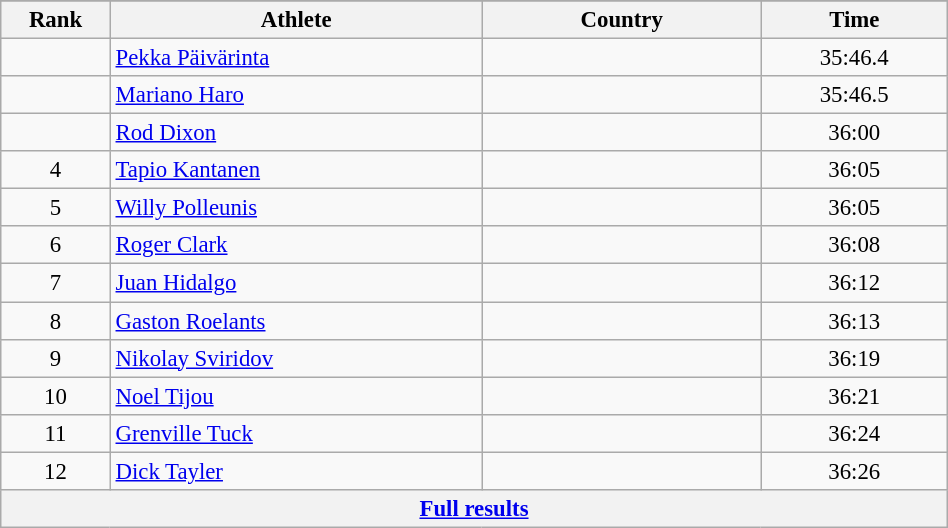<table class="wikitable sortable" style=" text-align:center; font-size:95%;" width="50%">
<tr>
</tr>
<tr>
<th width=5%>Rank</th>
<th width=20%>Athlete</th>
<th width=15%>Country</th>
<th width=10%>Time</th>
</tr>
<tr>
<td align=center></td>
<td align=left><a href='#'>Pekka Päivärinta</a></td>
<td align=left></td>
<td>35:46.4</td>
</tr>
<tr>
<td align=center></td>
<td align=left><a href='#'>Mariano Haro</a></td>
<td align=left></td>
<td>35:46.5</td>
</tr>
<tr>
<td align=center></td>
<td align=left><a href='#'>Rod Dixon</a></td>
<td align=left></td>
<td>36:00</td>
</tr>
<tr>
<td align=center>4</td>
<td align=left><a href='#'>Tapio Kantanen</a></td>
<td align=left></td>
<td>36:05</td>
</tr>
<tr>
<td align=center>5</td>
<td align=left><a href='#'>Willy Polleunis</a></td>
<td align=left></td>
<td>36:05</td>
</tr>
<tr>
<td align=center>6</td>
<td align=left><a href='#'>Roger Clark</a></td>
<td align=left></td>
<td>36:08</td>
</tr>
<tr>
<td align=center>7</td>
<td align=left><a href='#'>Juan Hidalgo</a></td>
<td align=left></td>
<td>36:12</td>
</tr>
<tr>
<td align=center>8</td>
<td align=left><a href='#'>Gaston Roelants</a></td>
<td align=left></td>
<td>36:13</td>
</tr>
<tr>
<td align=center>9</td>
<td align=left><a href='#'>Nikolay Sviridov</a></td>
<td align=left></td>
<td>36:19</td>
</tr>
<tr>
<td align=center>10</td>
<td align=left><a href='#'>Noel Tijou</a></td>
<td align=left></td>
<td>36:21</td>
</tr>
<tr>
<td align=center>11</td>
<td align=left><a href='#'>Grenville Tuck</a></td>
<td align=left></td>
<td>36:24</td>
</tr>
<tr>
<td align=center>12</td>
<td align=left><a href='#'>Dick Tayler</a></td>
<td align=left></td>
<td>36:26</td>
</tr>
<tr class="sortbottom">
<th colspan=4 align=center><a href='#'>Full results</a></th>
</tr>
</table>
